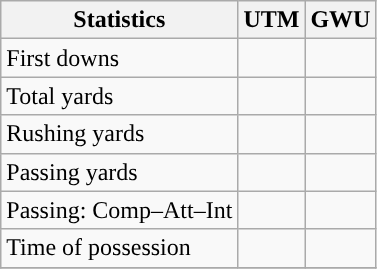<table class="wikitable" style="float: left;">
<tr>
<th>Statistics</th>
<th>UTM</th>
<th>GWU</th>
</tr>
<tr>
<td>First downs</td>
<td></td>
<td></td>
</tr>
<tr>
<td>Total yards</td>
<td></td>
<td></td>
</tr>
<tr>
<td>Rushing yards</td>
<td></td>
<td></td>
</tr>
<tr>
<td>Passing yards</td>
<td></td>
<td></td>
</tr>
<tr>
<td>Passing: Comp–Att–Int</td>
<td></td>
<td></td>
</tr>
<tr>
<td>Time of possession</td>
<td></td>
<td></td>
</tr>
<tr>
</tr>
</table>
